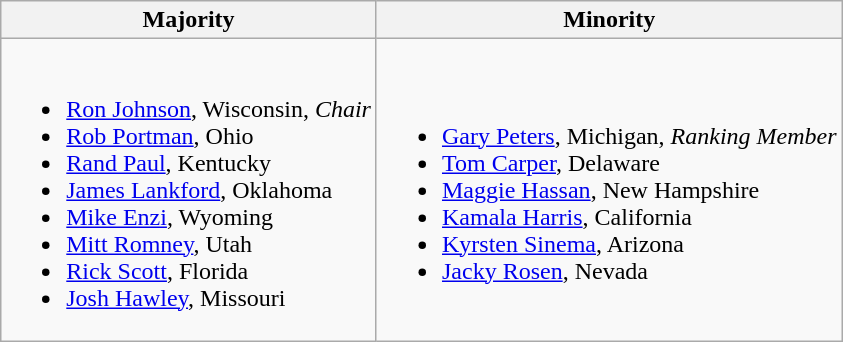<table class=wikitable>
<tr>
<th>Majority</th>
<th>Minority</th>
</tr>
<tr>
<td><br><ul><li><a href='#'>Ron Johnson</a>, Wisconsin, <em>Chair</em></li><li><a href='#'>Rob Portman</a>, Ohio</li><li><a href='#'>Rand Paul</a>, Kentucky</li><li><a href='#'>James Lankford</a>, Oklahoma</li><li><a href='#'>Mike Enzi</a>, Wyoming</li><li><a href='#'>Mitt Romney</a>, Utah</li><li><a href='#'>Rick Scott</a>, Florida</li><li><a href='#'>Josh Hawley</a>, Missouri</li></ul></td>
<td><br><ul><li><a href='#'>Gary Peters</a>, Michigan, <em>Ranking Member</em></li><li><a href='#'>Tom Carper</a>, Delaware</li><li><a href='#'>Maggie Hassan</a>, New Hampshire</li><li><a href='#'>Kamala Harris</a>, California</li><li><a href='#'>Kyrsten Sinema</a>, Arizona</li><li><a href='#'>Jacky Rosen</a>, Nevada</li></ul></td>
</tr>
</table>
